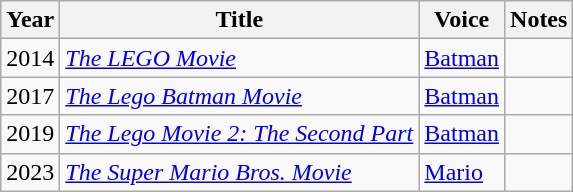<table class="wikitable">
<tr>
<th>Year</th>
<th>Title</th>
<th>Voice</th>
<th class="unsortable">Notes</th>
</tr>
<tr>
<td>2014</td>
<td><em><a href='#'>The LEGO Movie</a></em></td>
<td><a href='#'>Batman</a></td>
<td></td>
</tr>
<tr>
<td>2017</td>
<td><em><a href='#'>The Lego Batman Movie</a></em></td>
<td><a href='#'>Batman</a></td>
<td></td>
</tr>
<tr>
<td>2019</td>
<td><em><a href='#'>The Lego Movie 2: The Second Part</a></em></td>
<td><a href='#'>Batman</a></td>
<td></td>
</tr>
<tr>
<td>2023</td>
<td><em><a href='#'>The Super Mario Bros. Movie</a></em></td>
<td><a href='#'>Mario</a></td>
<td></td>
</tr>
</table>
